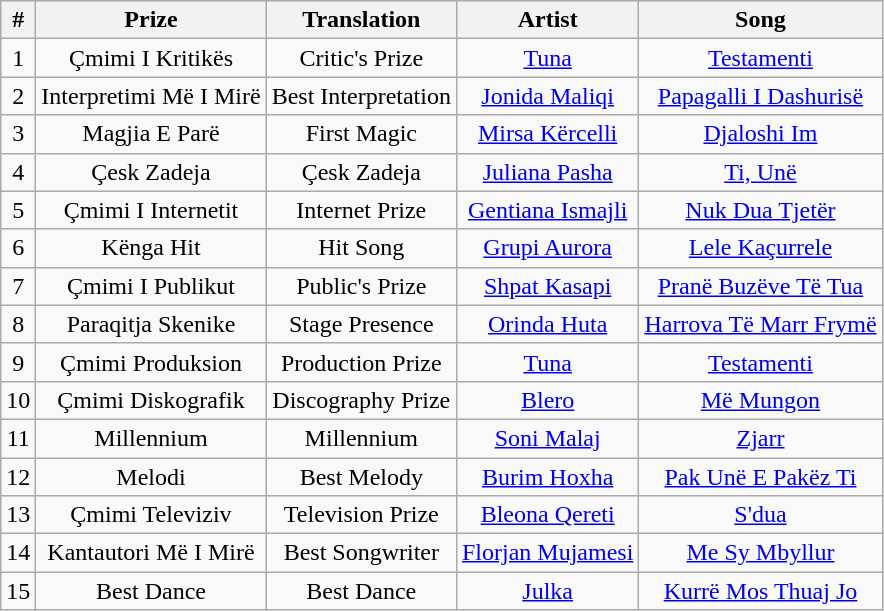<table class="wikitable">
<tr>
<th>#</th>
<th>Prize</th>
<th>Translation</th>
<th>Artist</th>
<th>Song</th>
</tr>
<tr align="center">
<td>1</td>
<td>Çmimi I Kritikës</td>
<td>Critic's Prize</td>
<td><a href='#'>Tuna</a></td>
<td><a href='#'>Testamenti</a></td>
</tr>
<tr align="center">
<td>2</td>
<td>Interpretimi Më I Mirë</td>
<td>Best Interpretation</td>
<td><a href='#'>Jonida Maliqi</a></td>
<td><a href='#'>Papagalli I Dashurisë</a></td>
</tr>
<tr align="center">
<td>3</td>
<td>Magjia E Parë</td>
<td>First Magic</td>
<td><a href='#'>Mirsa Kërcelli</a></td>
<td><a href='#'>Djaloshi Im</a></td>
</tr>
<tr align="center">
<td>4</td>
<td>Çesk Zadeja</td>
<td>Çesk Zadeja</td>
<td><a href='#'>Juliana Pasha</a></td>
<td><a href='#'>Ti, Unë</a></td>
</tr>
<tr align="center">
<td>5</td>
<td>Çmimi I Internetit</td>
<td>Internet Prize</td>
<td><a href='#'>Gentiana Ismajli</a></td>
<td><a href='#'>Nuk Dua Tjetër</a></td>
</tr>
<tr align="center">
<td>6</td>
<td>Kënga Hit</td>
<td>Hit Song</td>
<td><a href='#'>Grupi Aurora</a></td>
<td><a href='#'>Lele Kaçurrele</a></td>
</tr>
<tr align="center">
<td>7</td>
<td>Çmimi I Publikut</td>
<td>Public's Prize</td>
<td><a href='#'>Shpat Kasapi</a></td>
<td><a href='#'>Pranë Buzëve Të Tua</a></td>
</tr>
<tr align="center">
<td>8</td>
<td>Paraqitja Skenike</td>
<td>Stage Presence</td>
<td><a href='#'>Orinda Huta</a></td>
<td><a href='#'>Harrova Të Marr Frymë</a></td>
</tr>
<tr align="center">
<td>9</td>
<td>Çmimi Produksion</td>
<td>Production Prize</td>
<td><a href='#'>Tuna</a></td>
<td><a href='#'>Testamenti</a></td>
</tr>
<tr align="center">
<td>10</td>
<td>Çmimi Diskografik</td>
<td>Discography Prize</td>
<td><a href='#'>Blero</a></td>
<td><a href='#'>Më Mungon</a></td>
</tr>
<tr align="center">
<td>11</td>
<td>Millennium</td>
<td>Millennium</td>
<td><a href='#'>Soni Malaj</a></td>
<td><a href='#'>Zjarr</a></td>
</tr>
<tr align="center">
<td>12</td>
<td>Melodi</td>
<td>Best Melody</td>
<td><a href='#'>Burim Hoxha</a></td>
<td><a href='#'>Pak Unë E Pakëz Ti</a></td>
</tr>
<tr align="center">
<td>13</td>
<td>Çmimi Televiziv</td>
<td>Television Prize</td>
<td><a href='#'>Bleona Qereti</a></td>
<td><a href='#'>S'dua</a></td>
</tr>
<tr align="center">
<td>14</td>
<td>Kantautori Më I Mirë</td>
<td>Best Songwriter</td>
<td><a href='#'>Florjan Mujamesi</a></td>
<td><a href='#'>Me Sy Mbyllur</a></td>
</tr>
<tr align="center">
<td>15</td>
<td>Best Dance</td>
<td>Best Dance</td>
<td><a href='#'>Julka</a></td>
<td><a href='#'>Kurrë Mos Thuaj Jo</a></td>
</tr>
</table>
